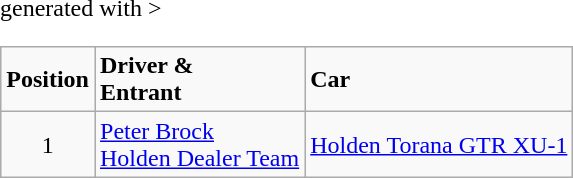<table class="wikitable" <hiddentext>generated with >
<tr style="font-weight:bold">
<td height="14" align="center">Position</td>
<td>Driver & <br> Entrant</td>
<td>Car</td>
</tr>
<tr>
<td height="14" align="center">1</td>
<td><a href='#'>Peter Brock</a> <br> <a href='#'>Holden Dealer Team</a>  </td>
<td><a href='#'>Holden Torana GTR XU-1</a>  </td>
</tr>
</table>
